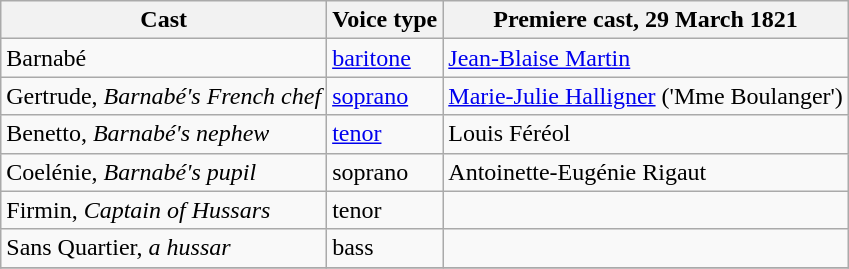<table class="wikitable">
<tr>
<th>Cast</th>
<th>Voice type</th>
<th>Premiere cast, 29 March 1821<br></th>
</tr>
<tr>
<td>Barnabé</td>
<td><a href='#'>baritone</a></td>
<td><a href='#'>Jean-Blaise Martin</a></td>
</tr>
<tr>
<td>Gertrude, <em>Barnabé's French chef</em></td>
<td><a href='#'>soprano</a></td>
<td><a href='#'>Marie-Julie Halligner</a> ('Mme Boulanger')</td>
</tr>
<tr>
<td>Benetto, <em>Barnabé's nephew</em></td>
<td><a href='#'>tenor</a></td>
<td>Louis Féréol</td>
</tr>
<tr>
<td>Coelénie, <em>Barnabé's pupil</em></td>
<td>soprano</td>
<td>Antoinette-Eugénie Rigaut</td>
</tr>
<tr>
<td>Firmin, <em>Captain of Hussars</em></td>
<td>tenor</td>
<td></td>
</tr>
<tr>
<td>Sans Quartier, <em>a hussar</em></td>
<td>bass</td>
<td></td>
</tr>
<tr>
</tr>
</table>
